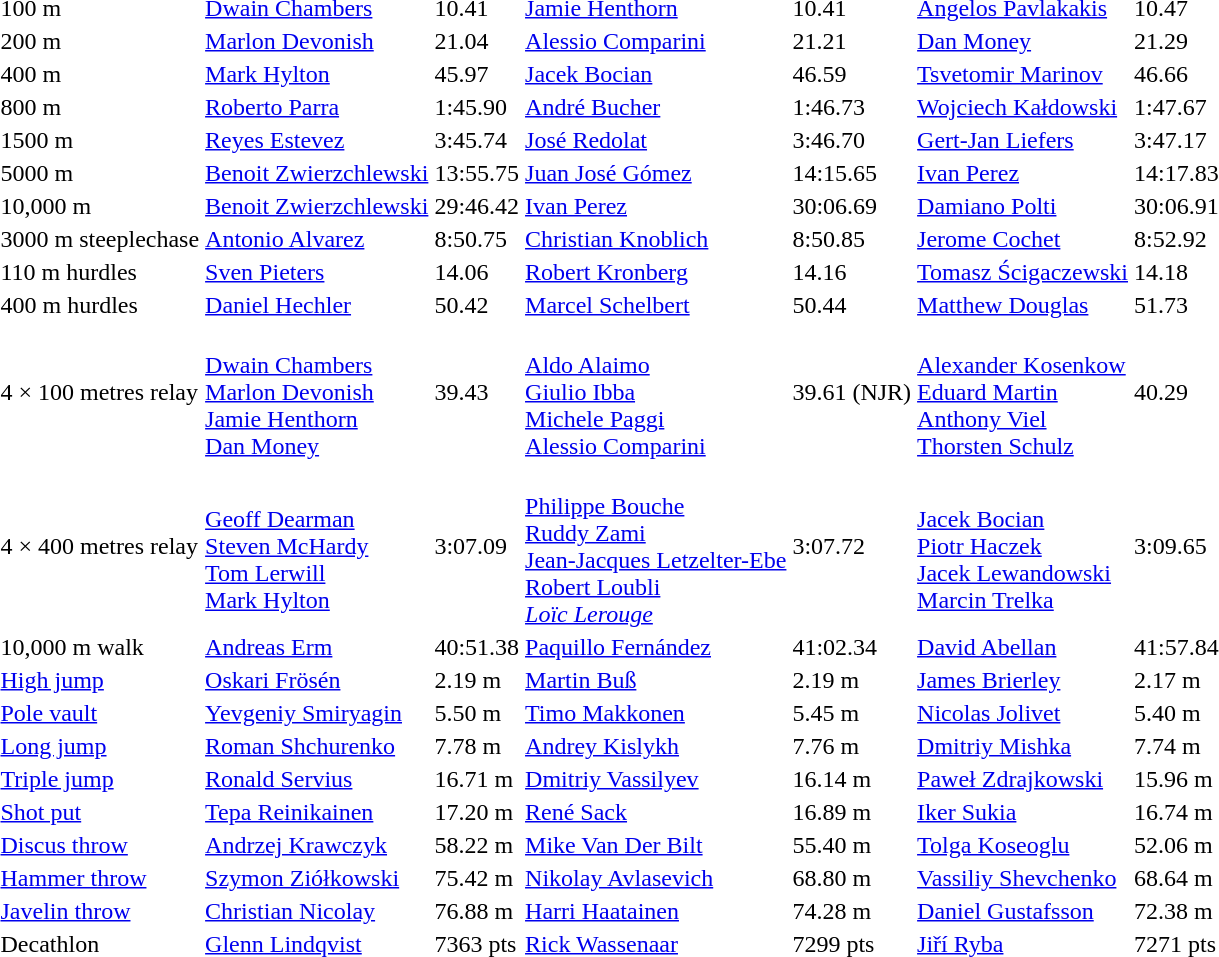<table>
<tr>
<td align=left>100 m</td>
<td><a href='#'>Dwain Chambers</a><br></td>
<td>10.41</td>
<td><a href='#'>Jamie Henthorn</a><br></td>
<td>10.41</td>
<td><a href='#'>Angelos Pavlakakis</a><br></td>
<td>10.47</td>
</tr>
<tr>
<td>200 m</td>
<td><a href='#'>Marlon Devonish</a><br></td>
<td>21.04</td>
<td><a href='#'>Alessio Comparini</a><br></td>
<td>21.21</td>
<td><a href='#'>Dan Money</a><br></td>
<td>21.29</td>
</tr>
<tr>
<td>400 m</td>
<td><a href='#'>Mark Hylton</a><br></td>
<td>45.97</td>
<td><a href='#'>Jacek Bocian</a><br></td>
<td>46.59</td>
<td><a href='#'>Tsvetomir Marinov</a><br></td>
<td>46.66</td>
</tr>
<tr>
<td>800 m</td>
<td><a href='#'>Roberto Parra</a><br></td>
<td>1:45.90</td>
<td><a href='#'>André Bucher</a><br></td>
<td>1:46.73</td>
<td><a href='#'>Wojciech Kałdowski</a><br></td>
<td>1:47.67</td>
</tr>
<tr>
<td>1500 m</td>
<td><a href='#'>Reyes Estevez</a><br></td>
<td>3:45.74</td>
<td><a href='#'>José Redolat</a><br></td>
<td>3:46.70</td>
<td><a href='#'>Gert-Jan Liefers</a><br></td>
<td>3:47.17</td>
</tr>
<tr>
<td>5000 m</td>
<td><a href='#'>Benoit Zwierzchlewski</a><br></td>
<td>13:55.75</td>
<td><a href='#'>Juan José Gómez</a><br></td>
<td>14:15.65</td>
<td><a href='#'>Ivan Perez</a><br></td>
<td>14:17.83</td>
</tr>
<tr>
<td>10,000 m</td>
<td><a href='#'>Benoit Zwierzchlewski</a><br></td>
<td>29:46.42</td>
<td><a href='#'>Ivan Perez</a><br></td>
<td>30:06.69</td>
<td><a href='#'>Damiano Polti</a><br></td>
<td>30:06.91</td>
</tr>
<tr>
<td>3000 m steeplechase</td>
<td><a href='#'>Antonio Alvarez</a><br></td>
<td>8:50.75</td>
<td><a href='#'>Christian Knoblich</a><br></td>
<td>8:50.85</td>
<td><a href='#'>Jerome Cochet</a><br></td>
<td>8:52.92</td>
</tr>
<tr>
<td>110 m hurdles</td>
<td><a href='#'>Sven Pieters</a><br></td>
<td>14.06</td>
<td><a href='#'>Robert Kronberg</a><br></td>
<td>14.16</td>
<td><a href='#'>Tomasz Ścigaczewski</a><br></td>
<td>14.18</td>
</tr>
<tr>
<td>400 m hurdles</td>
<td><a href='#'>Daniel Hechler</a><br></td>
<td>50.42</td>
<td><a href='#'>Marcel Schelbert</a><br></td>
<td>50.44</td>
<td><a href='#'>Matthew Douglas</a><br></td>
<td>51.73</td>
</tr>
<tr>
<td>4 × 100 metres relay</td>
<td><br><a href='#'>Dwain Chambers</a><br><a href='#'>Marlon Devonish</a><br><a href='#'>Jamie Henthorn</a><br><a href='#'>Dan Money</a></td>
<td>39.43</td>
<td><br><a href='#'>Aldo Alaimo</a><br><a href='#'>Giulio Ibba</a><br><a href='#'>Michele Paggi</a><br><a href='#'>Alessio Comparini</a></td>
<td>39.61 (NJR)</td>
<td><br><a href='#'>Alexander Kosenkow</a><br><a href='#'>Eduard Martin</a><br><a href='#'>Anthony Viel</a><br><a href='#'>Thorsten Schulz</a></td>
<td>40.29</td>
</tr>
<tr>
<td>4 × 400 metres relay</td>
<td><br><a href='#'>Geoff Dearman</a><br><a href='#'>Steven McHardy</a><br><a href='#'>Tom Lerwill</a><br><a href='#'>Mark Hylton</a></td>
<td>3:07.09</td>
<td><br><a href='#'>Philippe Bouche</a><br><a href='#'>Ruddy Zami</a><br><a href='#'>Jean-Jacques Letzelter-Ebe</a><br><a href='#'>Robert Loubli</a><br><em><a href='#'>Loïc Lerouge</a></em></td>
<td>3:07.72</td>
<td><br><a href='#'>Jacek Bocian</a><br><a href='#'>Piotr Haczek</a><br><a href='#'>Jacek Lewandowski</a><br><a href='#'>Marcin Trelka</a></td>
<td>3:09.65</td>
</tr>
<tr>
<td>10,000 m walk</td>
<td><a href='#'>Andreas Erm</a><br></td>
<td>40:51.38</td>
<td><a href='#'>Paquillo Fernández</a><br></td>
<td>41:02.34</td>
<td><a href='#'>David Abellan</a><br></td>
<td>41:57.84</td>
</tr>
<tr>
<td><a href='#'>High jump</a></td>
<td><a href='#'>Oskari Frösén</a><br></td>
<td>2.19 m</td>
<td><a href='#'>Martin Buß</a><br></td>
<td>2.19 m</td>
<td><a href='#'>James Brierley</a><br></td>
<td>2.17 m</td>
</tr>
<tr>
<td><a href='#'>Pole vault</a></td>
<td><a href='#'>Yevgeniy Smiryagin</a><br></td>
<td>5.50 m</td>
<td><a href='#'>Timo Makkonen</a><br></td>
<td>5.45 m</td>
<td><a href='#'>Nicolas Jolivet</a><br></td>
<td>5.40 m</td>
</tr>
<tr>
<td><a href='#'>Long jump</a></td>
<td><a href='#'>Roman Shchurenko</a><br></td>
<td>7.78 m</td>
<td><a href='#'>Andrey Kislykh</a><br></td>
<td>7.76 m</td>
<td><a href='#'>Dmitriy Mishka</a><br></td>
<td>7.74 m</td>
</tr>
<tr>
<td><a href='#'>Triple jump</a></td>
<td><a href='#'>Ronald Servius</a><br></td>
<td>16.71 m</td>
<td><a href='#'>Dmitriy Vassilyev</a><br></td>
<td>16.14 m</td>
<td><a href='#'>Paweł Zdrajkowski</a><br></td>
<td>15.96 m</td>
</tr>
<tr>
<td><a href='#'>Shot put</a></td>
<td><a href='#'>Tepa Reinikainen</a><br></td>
<td>17.20 m</td>
<td><a href='#'>René Sack</a><br></td>
<td>16.89 m</td>
<td><a href='#'>Iker Sukia</a><br></td>
<td>16.74 m</td>
</tr>
<tr>
<td><a href='#'>Discus throw</a></td>
<td><a href='#'>Andrzej Krawczyk</a><br></td>
<td>58.22 m</td>
<td><a href='#'>Mike Van Der Bilt</a><br></td>
<td>55.40 m</td>
<td><a href='#'>Tolga Koseoglu</a><br></td>
<td>52.06 m</td>
</tr>
<tr>
<td><a href='#'>Hammer throw</a></td>
<td><a href='#'>Szymon Ziółkowski</a><br></td>
<td>75.42 m</td>
<td><a href='#'>Nikolay Avlasevich</a><br></td>
<td>68.80 m</td>
<td><a href='#'>Vassiliy Shevchenko</a><br></td>
<td>68.64 m</td>
</tr>
<tr>
<td><a href='#'>Javelin throw</a></td>
<td><a href='#'>Christian Nicolay</a><br></td>
<td>76.88 m</td>
<td><a href='#'>Harri Haatainen</a><br></td>
<td>74.28 m</td>
<td><a href='#'>Daniel Gustafsson</a><br></td>
<td>72.38 m</td>
</tr>
<tr>
<td>Decathlon</td>
<td><a href='#'>Glenn Lindqvist</a><br></td>
<td>7363 pts</td>
<td><a href='#'>Rick Wassenaar</a><br></td>
<td>7299 pts</td>
<td><a href='#'>Jiří Ryba</a><br></td>
<td>7271 pts</td>
</tr>
</table>
